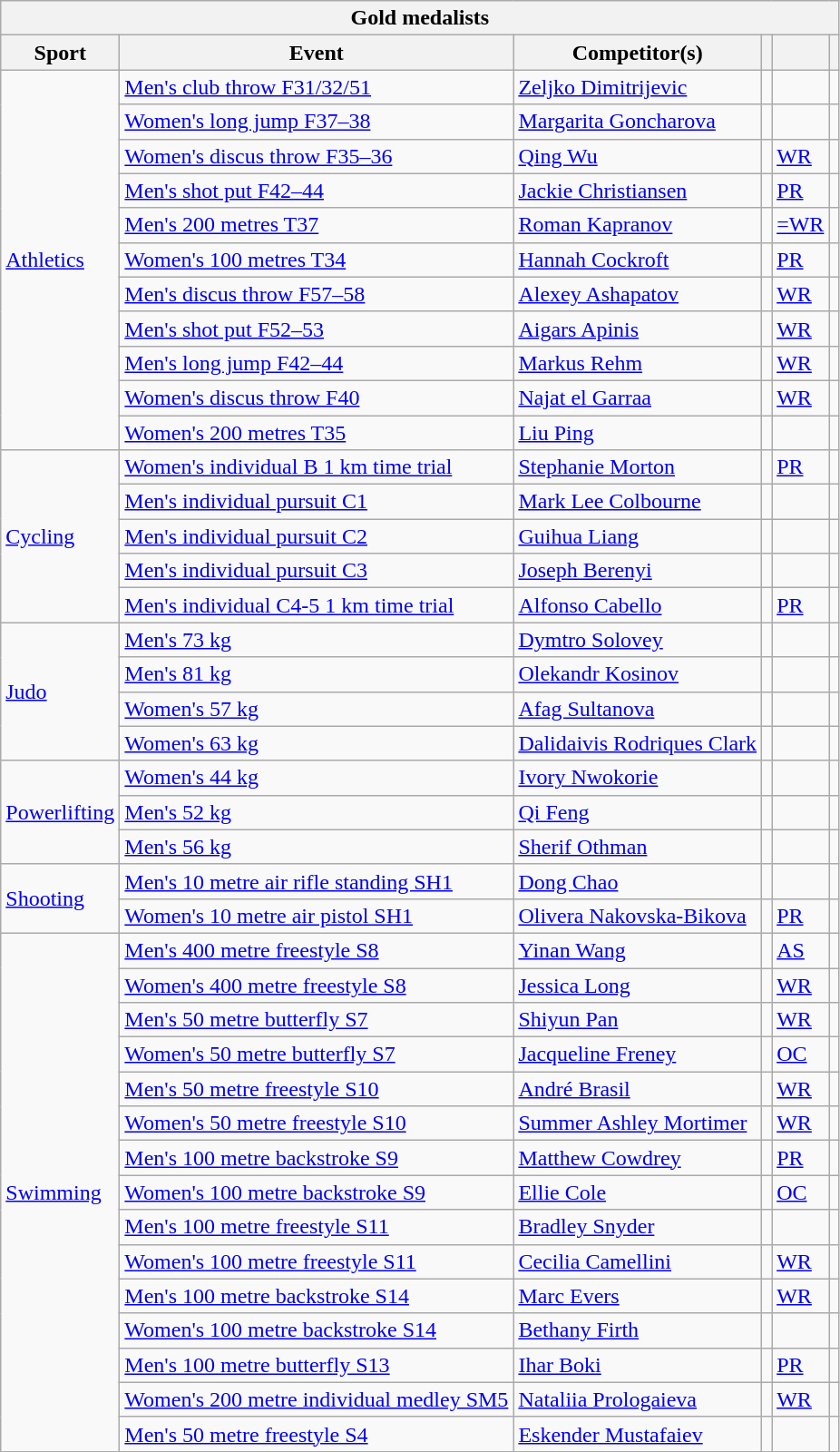<table class="wikitable">
<tr>
<th colspan="6">Gold medalists</th>
</tr>
<tr>
<th>Sport</th>
<th>Event</th>
<th>Competitor(s)</th>
<th></th>
<th></th>
<th></th>
</tr>
<tr>
<td rowspan=11><a href='#'>Athletics</a></td>
<td><a href='#'>Men's club throw F31/32/51</a></td>
<td><a href='#'>Zeljko Dimitrijevic</a></td>
<td></td>
<td></td>
<td></td>
</tr>
<tr>
<td><a href='#'>Women's long jump F37–38</a></td>
<td><a href='#'>Margarita Goncharova</a></td>
<td></td>
<td></td>
<td></td>
</tr>
<tr>
<td><a href='#'>Women's discus throw F35–36</a></td>
<td><a href='#'>Qing Wu</a></td>
<td></td>
<td><a href='#'>WR</a></td>
<td></td>
</tr>
<tr>
<td><a href='#'>Men's shot put F42–44</a></td>
<td><a href='#'>Jackie Christiansen</a></td>
<td></td>
<td><a href='#'>PR</a></td>
<td></td>
</tr>
<tr>
<td><a href='#'>Men's 200 metres T37</a></td>
<td><a href='#'>Roman Kapranov</a></td>
<td></td>
<td><a href='#'>=WR</a></td>
<td></td>
</tr>
<tr>
<td><a href='#'>Women's 100 metres T34</a></td>
<td><a href='#'>Hannah Cockroft</a></td>
<td></td>
<td><a href='#'>PR</a></td>
<td></td>
</tr>
<tr>
<td><a href='#'>Men's discus throw F57–58</a></td>
<td><a href='#'>Alexey Ashapatov</a></td>
<td></td>
<td><a href='#'>WR</a></td>
<td></td>
</tr>
<tr>
<td><a href='#'>Men's shot put F52–53</a></td>
<td><a href='#'>Aigars Apinis</a></td>
<td></td>
<td><a href='#'>WR</a></td>
<td></td>
</tr>
<tr>
<td><a href='#'>Men's long jump F42–44</a></td>
<td><a href='#'>Markus Rehm</a></td>
<td></td>
<td><a href='#'>WR</a></td>
<td></td>
</tr>
<tr>
<td><a href='#'>Women's discus throw F40</a></td>
<td><a href='#'>Najat el Garraa</a></td>
<td></td>
<td><a href='#'>WR</a></td>
<td></td>
</tr>
<tr>
<td><a href='#'>Women's 200 metres T35</a></td>
<td><a href='#'>Liu Ping</a></td>
<td></td>
<td></td>
<td></td>
</tr>
<tr>
<td rowspan=5><a href='#'>Cycling</a></td>
<td><a href='#'>Women's individual B 1 km time trial</a></td>
<td><a href='#'>Stephanie Morton</a></td>
<td></td>
<td><a href='#'>PR</a></td>
<td></td>
</tr>
<tr>
<td><a href='#'>Men's individual pursuit C1</a></td>
<td><a href='#'>Mark Lee Colbourne</a></td>
<td></td>
<td></td>
<td></td>
</tr>
<tr>
<td><a href='#'>Men's individual pursuit C2</a></td>
<td><a href='#'>Guihua Liang</a></td>
<td></td>
<td></td>
<td></td>
</tr>
<tr>
<td><a href='#'>Men's individual pursuit C3</a></td>
<td><a href='#'>Joseph Berenyi</a></td>
<td></td>
<td></td>
<td></td>
</tr>
<tr>
<td><a href='#'>Men's individual C4-5 1 km time trial</a></td>
<td><a href='#'>Alfonso Cabello</a></td>
<td></td>
<td><a href='#'>PR</a></td>
<td></td>
</tr>
<tr>
<td rowspan=4><a href='#'>Judo</a></td>
<td><a href='#'>Men's 73 kg</a></td>
<td><a href='#'>Dymtro Solovey</a></td>
<td></td>
<td></td>
<td></td>
</tr>
<tr>
<td><a href='#'>Men's 81 kg</a></td>
<td><a href='#'>Olekandr Kosinov</a></td>
<td></td>
<td></td>
<td></td>
</tr>
<tr>
<td><a href='#'>Women's 57 kg</a></td>
<td><a href='#'>Afag Sultanova</a></td>
<td></td>
<td></td>
<td></td>
</tr>
<tr>
<td><a href='#'>Women's 63 kg</a></td>
<td><a href='#'>Dalidaivis Rodriques Clark</a></td>
<td></td>
<td></td>
<td></td>
</tr>
<tr>
<td rowspan=3><a href='#'>Powerlifting</a></td>
<td><a href='#'>Women's 44 kg</a></td>
<td><a href='#'>Ivory Nwokorie</a></td>
<td></td>
<td></td>
<td></td>
</tr>
<tr>
<td><a href='#'>Men's 52 kg</a></td>
<td><a href='#'>Qi Feng</a></td>
<td></td>
<td></td>
<td></td>
</tr>
<tr>
<td><a href='#'>Men's 56 kg</a></td>
<td><a href='#'>Sherif Othman</a></td>
<td></td>
<td></td>
<td></td>
</tr>
<tr>
<td rowspan=2><a href='#'>Shooting</a></td>
<td><a href='#'>Men's 10 metre air rifle standing SH1</a></td>
<td><a href='#'>Dong Chao</a></td>
<td></td>
<td></td>
<td></td>
</tr>
<tr>
<td><a href='#'>Women's 10 metre air pistol SH1</a></td>
<td><a href='#'>Olivera Nakovska-Bikova</a></td>
<td></td>
<td><a href='#'>PR</a></td>
<td></td>
</tr>
<tr>
<td rowspan=15><a href='#'>Swimming</a></td>
<td><a href='#'>Men's 400 metre freestyle S8</a></td>
<td><a href='#'>Yinan Wang</a></td>
<td></td>
<td><a href='#'>AS</a></td>
<td></td>
</tr>
<tr>
<td><a href='#'>Women's 400 metre freestyle S8</a></td>
<td><a href='#'>Jessica Long</a></td>
<td></td>
<td><a href='#'>WR</a></td>
<td></td>
</tr>
<tr>
<td><a href='#'>Men's 50 metre butterfly S7</a></td>
<td><a href='#'>Shiyun Pan</a></td>
<td></td>
<td><a href='#'>WR</a></td>
<td></td>
</tr>
<tr>
<td><a href='#'>Women's 50 metre butterfly S7</a></td>
<td><a href='#'>Jacqueline Freney</a></td>
<td></td>
<td><a href='#'>OC</a></td>
<td></td>
</tr>
<tr>
<td><a href='#'>Men's 50 metre freestyle S10</a></td>
<td><a href='#'>André Brasil</a></td>
<td></td>
<td><a href='#'>WR</a></td>
<td></td>
</tr>
<tr>
<td><a href='#'>Women's 50 metre freestyle S10</a></td>
<td><a href='#'>Summer Ashley Mortimer</a></td>
<td></td>
<td><a href='#'>WR</a></td>
<td></td>
</tr>
<tr>
<td><a href='#'>Men's 100 metre backstroke S9</a></td>
<td><a href='#'>Matthew Cowdrey</a></td>
<td></td>
<td><a href='#'>PR</a></td>
<td></td>
</tr>
<tr>
<td><a href='#'>Women's 100 metre backstroke S9</a></td>
<td><a href='#'>Ellie Cole</a></td>
<td></td>
<td><a href='#'>OC</a></td>
<td></td>
</tr>
<tr>
<td><a href='#'>Men's 100 metre freestyle S11</a></td>
<td><a href='#'>Bradley Snyder</a></td>
<td></td>
<td></td>
<td></td>
</tr>
<tr>
<td><a href='#'>Women's 100 metre freestyle S11</a></td>
<td><a href='#'>Cecilia Camellini</a></td>
<td></td>
<td><a href='#'>WR</a></td>
<td></td>
</tr>
<tr>
<td><a href='#'>Men's 100 metre backstroke S14</a></td>
<td><a href='#'>Marc Evers</a></td>
<td></td>
<td><a href='#'>WR</a></td>
<td></td>
</tr>
<tr>
<td><a href='#'>Women's 100 metre backstroke S14</a></td>
<td><a href='#'>Bethany Firth</a></td>
<td></td>
<td></td>
<td></td>
</tr>
<tr>
<td><a href='#'>Men's 100 metre butterfly S13</a></td>
<td><a href='#'>Ihar Boki</a></td>
<td></td>
<td><a href='#'>PR</a></td>
<td></td>
</tr>
<tr>
<td><a href='#'>Women's 200 metre individual medley SM5</a></td>
<td><a href='#'>Nataliia Prologaieva</a></td>
<td></td>
<td><a href='#'>WR</a></td>
<td></td>
</tr>
<tr>
<td><a href='#'>Men's 50 metre freestyle S4</a></td>
<td><a href='#'>Eskender Mustafaiev</a></td>
<td></td>
<td></td>
<td></td>
</tr>
</table>
